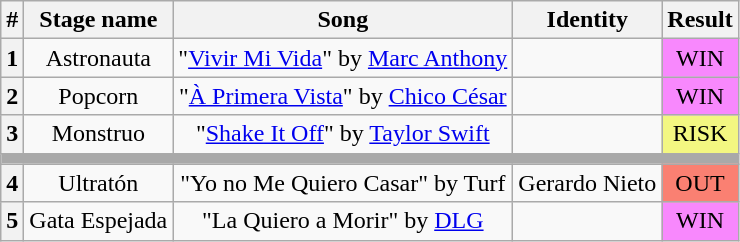<table class="wikitable plainrowheaders" style="text-align: center;">
<tr>
<th>#</th>
<th>Stage name</th>
<th>Song</th>
<th>Identity</th>
<th>Result</th>
</tr>
<tr>
<th><strong>1</strong></th>
<td>Astronauta</td>
<td>"<a href='#'>Vivir Mi Vida</a>" by <a href='#'>Marc Anthony</a></td>
<td></td>
<td bgcolor="#F888FD">WIN</td>
</tr>
<tr>
<th><strong>2</strong></th>
<td>Popcorn</td>
<td>"<a href='#'>À Primera Vista</a>" by <a href='#'>Chico César</a></td>
<td></td>
<td bgcolor="#F888FD">WIN</td>
</tr>
<tr>
<th><strong>3</strong></th>
<td>Monstruo</td>
<td>"<a href='#'>Shake It Off</a>" by <a href='#'>Taylor Swift</a></td>
<td></td>
<td bgcolor="#F3F781">RISK</td>
</tr>
<tr>
<td colspan="5" style="background:darkgray"></td>
</tr>
<tr>
<th><strong>4</strong></th>
<td>Ultratón</td>
<td>"Yo no Me Quiero Casar" by Turf</td>
<td>Gerardo Nieto</td>
<td bgcolor="salmon">OUT</td>
</tr>
<tr>
<th><strong>5</strong></th>
<td>Gata Espejada</td>
<td>"La Quiero a Morir" by <a href='#'>DLG</a></td>
<td></td>
<td bgcolor="#F888FD">WIN</td>
</tr>
</table>
